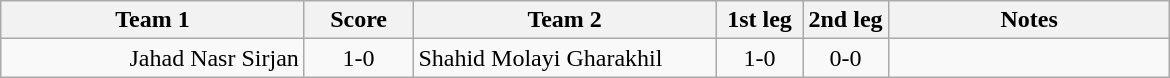<table class="wikitable" style="text-align:center">
<tr>
<th width=195>Team 1</th>
<th width=65>Score</th>
<th width=195>Team 2</th>
<th width=50>1st leg</th>
<th width=50>2nd leg</th>
<th width=180>Notes</th>
</tr>
<tr>
<td align="right">Jahad Nasr Sirjan</td>
<td>1-0</td>
<td align="left">Shahid Molayi Gharakhil</td>
<td>1-0</td>
<td>0-0</td>
<td></td>
</tr>
</table>
